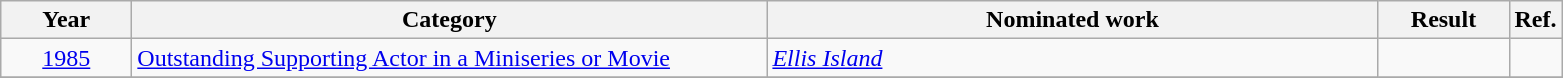<table class=wikitable>
<tr>
<th scope="col" style="width:5em;">Year</th>
<th scope="col" style="width:26em;">Category</th>
<th scope="col" style="width:25em;">Nominated work</th>
<th scope="col" style="width:5em;">Result</th>
<th>Ref.</th>
</tr>
<tr>
<td style="text-align:center;"><a href='#'>1985</a></td>
<td><a href='#'>Outstanding Supporting Actor in a Miniseries or Movie</a></td>
<td><em><a href='#'>Ellis Island</a></em></td>
<td></td>
<td></td>
</tr>
<tr>
</tr>
</table>
